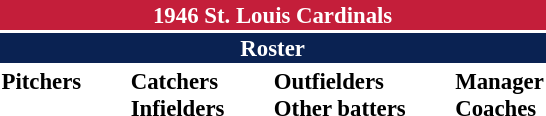<table class="toccolours" style="font-size: 95%;">
<tr>
<th colspan="10" style="background-color: #c41e3a; color: white; text-align: center;">1946 St. Louis Cardinals</th>
</tr>
<tr>
<td colspan="10" style="background-color: #0a2252; color: white; text-align: center;"><strong>Roster</strong></td>
</tr>
<tr>
<td valign="top"><strong>Pitchers</strong><br>













</td>
<td width="25px"></td>
<td valign="top"><strong>Catchers</strong><br>




<strong>Infielders</strong>







</td>
<td width="25px"></td>
<td valign="top"><strong>Outfielders</strong><br>





<strong>Other batters</strong>


</td>
<td width="25px"></td>
<td valign="top"><strong>Manager</strong><br>
<strong>Coaches</strong>

</td>
</tr>
</table>
